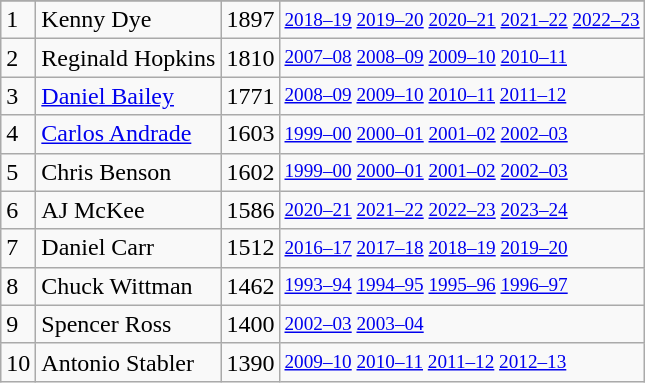<table class="wikitable">
<tr>
</tr>
<tr>
<td>1</td>
<td>Kenny Dye</td>
<td>1897</td>
<td style="font-size:80%;"><a href='#'>2018–19</a> <a href='#'>2019–20</a> <a href='#'>2020–21</a> <a href='#'>2021–22</a> <a href='#'>2022–23</a></td>
</tr>
<tr>
<td>2</td>
<td>Reginald Hopkins</td>
<td>1810</td>
<td style="font-size:80%;"><a href='#'>2007–08</a> <a href='#'>2008–09</a> <a href='#'>2009–10</a> <a href='#'>2010–11</a></td>
</tr>
<tr>
<td>3</td>
<td><a href='#'>Daniel Bailey</a></td>
<td>1771</td>
<td style="font-size:80%;"><a href='#'>2008–09</a> <a href='#'>2009–10</a> <a href='#'>2010–11</a> <a href='#'>2011–12</a></td>
</tr>
<tr>
<td>4</td>
<td><a href='#'>Carlos Andrade</a></td>
<td>1603</td>
<td style="font-size:80%;"><a href='#'>1999–00</a> <a href='#'>2000–01</a> <a href='#'>2001–02</a> <a href='#'>2002–03</a></td>
</tr>
<tr>
<td>5</td>
<td>Chris Benson</td>
<td>1602</td>
<td style="font-size:80%;"><a href='#'>1999–00</a> <a href='#'>2000–01</a> <a href='#'>2001–02</a> <a href='#'>2002–03</a></td>
</tr>
<tr>
<td>6</td>
<td>AJ McKee</td>
<td>1586</td>
<td style="font-size:80%;"><a href='#'>2020–21</a> <a href='#'>2021–22</a> <a href='#'>2022–23</a> <a href='#'>2023–24</a></td>
</tr>
<tr>
<td>7</td>
<td>Daniel Carr</td>
<td>1512</td>
<td style="font-size:80%;"><a href='#'>2016–17</a> <a href='#'>2017–18</a> <a href='#'>2018–19</a> <a href='#'>2019–20</a></td>
</tr>
<tr>
<td>8</td>
<td>Chuck Wittman</td>
<td>1462</td>
<td style="font-size:80%;"><a href='#'>1993–94</a> <a href='#'>1994–95</a> <a href='#'>1995–96</a> <a href='#'>1996–97</a></td>
</tr>
<tr>
<td>9</td>
<td>Spencer Ross</td>
<td>1400</td>
<td style="font-size:80%;"><a href='#'>2002–03</a> <a href='#'>2003–04</a></td>
</tr>
<tr>
<td>10</td>
<td>Antonio Stabler</td>
<td>1390</td>
<td style="font-size:80%;"><a href='#'>2009–10</a> <a href='#'>2010–11</a> <a href='#'>2011–12</a> <a href='#'>2012–13</a></td>
</tr>
</table>
